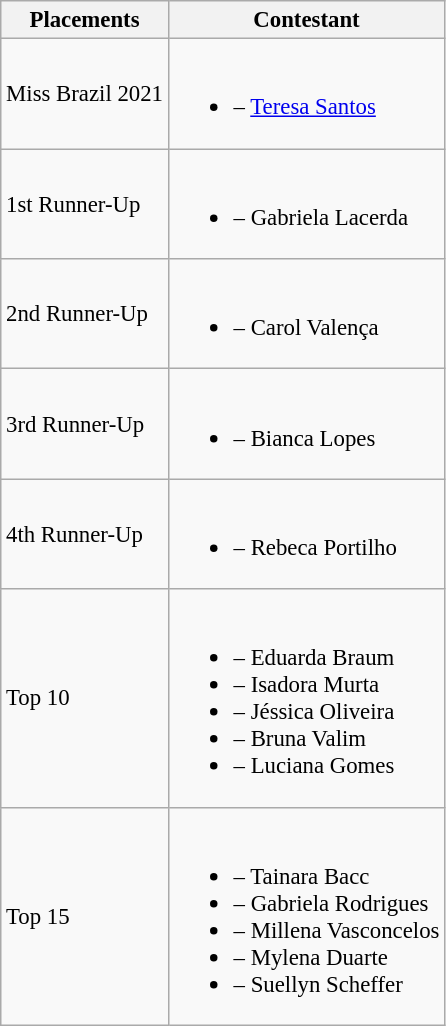<table class="wikitable sortable" style="font-size: 95%;">
<tr>
<th>Placements</th>
<th>Contestant</th>
</tr>
<tr>
<td>Miss Brazil 2021</td>
<td><br><ul><li> – <a href='#'>Teresa Santos</a></li></ul></td>
</tr>
<tr>
<td>1st Runner-Up</td>
<td><br><ul><li> – Gabriela Lacerda</li></ul></td>
</tr>
<tr>
<td>2nd Runner-Up</td>
<td><br><ul><li> – Carol Valença</li></ul></td>
</tr>
<tr>
<td>3rd Runner-Up</td>
<td><br><ul><li> – Bianca Lopes</li></ul></td>
</tr>
<tr>
<td>4th Runner-Up</td>
<td><br><ul><li> – Rebeca Portilho</li></ul></td>
</tr>
<tr>
<td>Top 10</td>
<td><br><ul><li> – Eduarda Braum</li><li> – Isadora Murta</li><li> – Jéssica Oliveira</li><li> – Bruna Valim</li><li> – Luciana Gomes</li></ul></td>
</tr>
<tr>
<td>Top 15</td>
<td><br><ul><li> – Tainara Bacc</li><li> – Gabriela Rodrigues</li><li> – Millena Vasconcelos</li><li> – Mylena Duarte</li><li> – Suellyn Scheffer</li></ul></td>
</tr>
</table>
